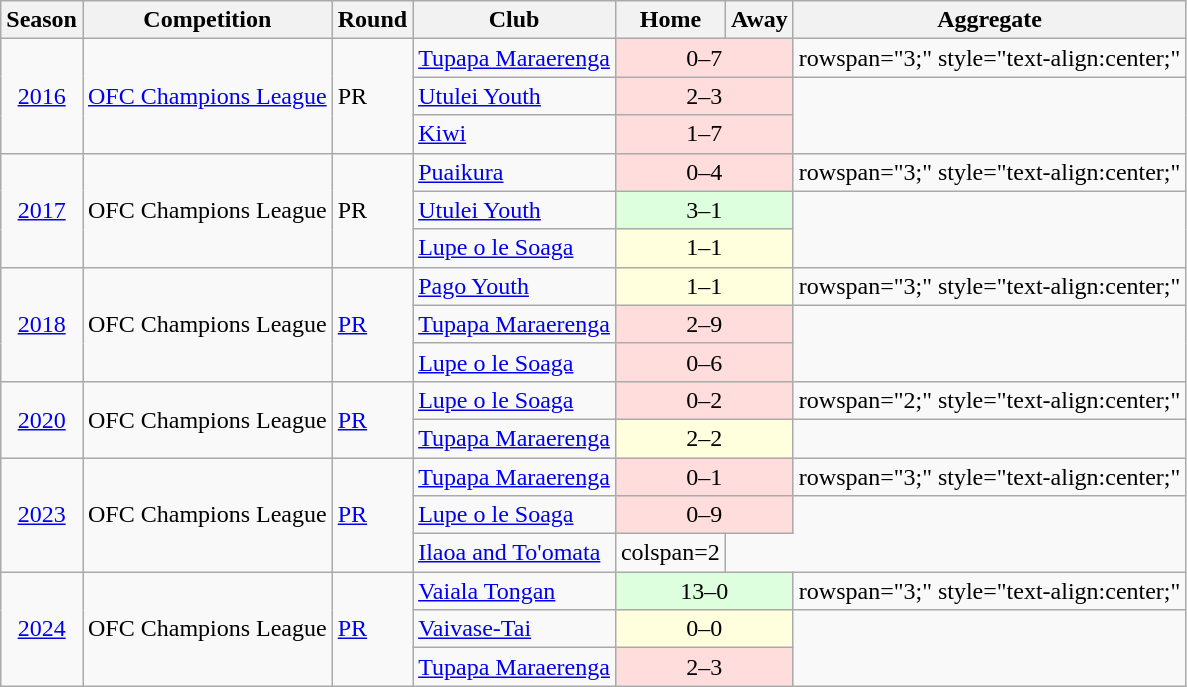<table class="wikitable">
<tr>
<th>Season</th>
<th>Competition</th>
<th>Round</th>
<th>Club</th>
<th>Home</th>
<th>Away</th>
<th>Aggregate</th>
</tr>
<tr>
<td rowspan="3;" style="text-align:center;"><a href='#'>2016</a></td>
<td rowspan="3"><a href='#'>OFC Champions League</a></td>
<td rowspan="3">PR</td>
<td> <a href='#'>Tupapa Maraerenga</a></td>
<td colspan="2;" style="text-align:center; background:#fdd;">0–7</td>
<td>rowspan="3;" style="text-align:center;" </td>
</tr>
<tr>
<td> <a href='#'>Utulei Youth</a></td>
<td colspan="2;" style="text-align:center; background:#fdd;">2–3</td>
</tr>
<tr>
<td> <a href='#'>Kiwi</a></td>
<td colspan="2;" style="text-align:center; background:#fdd;">1–7</td>
</tr>
<tr>
<td rowspan="3;" style="text-align:center;"><a href='#'>2017</a></td>
<td rowspan="3">OFC Champions League</td>
<td rowspan="3">PR</td>
<td> <a href='#'>Puaikura</a></td>
<td colspan="2;" style="text-align:center; background:#fdd;">0–4</td>
<td>rowspan="3;" style="text-align:center;" </td>
</tr>
<tr>
<td> <a href='#'>Utulei Youth</a></td>
<td colspan="2;" style="text-align:center; background:#dfd;">3–1</td>
</tr>
<tr>
<td> <a href='#'>Lupe o le Soaga</a></td>
<td colspan="2;" style="text-align:center; background:#ffd;">1–1</td>
</tr>
<tr>
<td rowspan="3;" style="text-align:center;"><a href='#'>2018</a></td>
<td rowspan="3">OFC Champions League</td>
<td rowspan="3"><a href='#'>PR</a></td>
<td> <a href='#'>Pago Youth</a></td>
<td colspan="2;" style="text-align:center; background:#ffd;">1–1</td>
<td>rowspan="3;" style="text-align:center;" </td>
</tr>
<tr>
<td> <a href='#'>Tupapa Maraerenga</a></td>
<td colspan="2;" style="text-align:center; background:#fdd;">2–9</td>
</tr>
<tr>
<td> <a href='#'>Lupe o le Soaga</a></td>
<td colspan="2;" style="text-align:center; background:#fdd;">0–6</td>
</tr>
<tr>
<td rowspan="2;" style="text-align:center;"><a href='#'>2020</a></td>
<td rowspan="2">OFC Champions League</td>
<td rowspan="2"><a href='#'>PR</a></td>
<td> <a href='#'>Lupe o le Soaga</a></td>
<td colspan="2;" style="text-align:center; background:#fdd;">0–2</td>
<td>rowspan="2;" style="text-align:center;" </td>
</tr>
<tr>
<td> <a href='#'>Tupapa Maraerenga</a></td>
<td colspan="2;" style="text-align:center; background:#ffd;">2–2</td>
</tr>
<tr>
<td rowspan="3;" style="text-align:center;"><a href='#'>2023</a></td>
<td rowspan="3">OFC Champions League</td>
<td rowspan="3"><a href='#'>PR</a></td>
<td> <a href='#'>Tupapa Maraerenga</a></td>
<td colspan="2;" style="text-align:center; background:#fdd;">0–1</td>
<td>rowspan="3;" style="text-align:center;"</td>
</tr>
<tr>
<td> <a href='#'>Lupe o le Soaga</a></td>
<td colspan="2;" style="text-align:center; background:#fdd;">0–9</td>
</tr>
<tr>
<td> <a href='#'>Ilaoa and To'omata</a></td>
<td>colspan=2 </td>
</tr>
<tr>
<td rowspan="3;" style="text-align:center;"><a href='#'>2024</a></td>
<td rowspan="3">OFC Champions League</td>
<td rowspan="3"><a href='#'>PR</a></td>
<td> <a href='#'>Vaiala Tongan</a></td>
<td colspan="2;" style="text-align:center; background:#dfd;">13–0</td>
<td>rowspan="3;" style="text-align:center;" </td>
</tr>
<tr>
<td> <a href='#'>Vaivase-Tai</a></td>
<td colspan="2;" style="text-align:center; background:#ffd;">0–0</td>
</tr>
<tr>
<td> <a href='#'>Tupapa Maraerenga</a></td>
<td colspan="2;" style="text-align:center; background:#fdd">2–3</td>
</tr>
</table>
